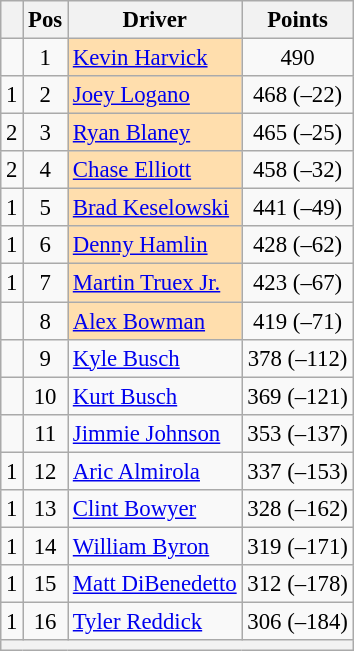<table class="wikitable" style="font-size: 95%">
<tr>
<th></th>
<th>Pos</th>
<th>Driver</th>
<th>Points</th>
</tr>
<tr>
<td align="left"></td>
<td style="text-align:center;">1</td>
<td style="background:#FFDEAD;"><a href='#'>Kevin Harvick</a></td>
<td style="text-align:center;">490</td>
</tr>
<tr>
<td align="left"> 1</td>
<td style="text-align:center;">2</td>
<td style="background:#FFDEAD;"><a href='#'>Joey Logano</a></td>
<td style="text-align:center;">468 (–22)</td>
</tr>
<tr>
<td align="left"> 2</td>
<td style="text-align:center;">3</td>
<td style="background:#FFDEAD;"><a href='#'>Ryan Blaney</a></td>
<td style="text-align:center;">465 (–25)</td>
</tr>
<tr>
<td align="left"> 2</td>
<td style="text-align:center;">4</td>
<td style="background:#FFDEAD;"><a href='#'>Chase Elliott</a></td>
<td style="text-align:center;">458 (–32)</td>
</tr>
<tr>
<td align="left"> 1</td>
<td style="text-align:center;">5</td>
<td style="background:#FFDEAD;"><a href='#'>Brad Keselowski</a></td>
<td style="text-align:center;">441 (–49)</td>
</tr>
<tr>
<td align="left"> 1</td>
<td style="text-align:center;">6</td>
<td style="background:#FFDEAD;"><a href='#'>Denny Hamlin</a></td>
<td style="text-align:center;">428 (–62)</td>
</tr>
<tr>
<td align="left"> 1</td>
<td style="text-align:center;">7</td>
<td style="background:#FFDEAD;"><a href='#'>Martin Truex Jr.</a></td>
<td style="text-align:center;">423 (–67)</td>
</tr>
<tr>
<td align="left"></td>
<td style="text-align:center;">8</td>
<td style="background:#FFDEAD;"><a href='#'>Alex Bowman</a></td>
<td style="text-align:center;">419 (–71)</td>
</tr>
<tr>
<td align="left"></td>
<td style="text-align:center;">9</td>
<td><a href='#'>Kyle Busch</a></td>
<td style="text-align:center;">378 (–112)</td>
</tr>
<tr>
<td align="left"></td>
<td style="text-align:center;">10</td>
<td><a href='#'>Kurt Busch</a></td>
<td style="text-align:center;">369 (–121)</td>
</tr>
<tr>
<td align="left"></td>
<td style="text-align:center;">11</td>
<td><a href='#'>Jimmie Johnson</a></td>
<td style="text-align:center;">353 (–137)</td>
</tr>
<tr>
<td align="left"> 1</td>
<td style="text-align:center;">12</td>
<td><a href='#'>Aric Almirola</a></td>
<td style="text-align:center;">337 (–153)</td>
</tr>
<tr>
<td align="left"> 1</td>
<td style="text-align:center;">13</td>
<td><a href='#'>Clint Bowyer</a></td>
<td style="text-align:center;">328 (–162)</td>
</tr>
<tr>
<td align="left"> 1</td>
<td style="text-align:center;">14</td>
<td><a href='#'>William Byron</a></td>
<td style="text-align:center;">319 (–171)</td>
</tr>
<tr>
<td align="left"> 1</td>
<td style="text-align:center;">15</td>
<td><a href='#'>Matt DiBenedetto</a></td>
<td style="text-align:center;">312 (–178)</td>
</tr>
<tr>
<td align="left"> 1</td>
<td style="text-align:center;">16</td>
<td><a href='#'>Tyler Reddick</a></td>
<td style="text-align:center;">306 (–184)</td>
</tr>
<tr class="sortbottom">
<th colspan="9"></th>
</tr>
</table>
